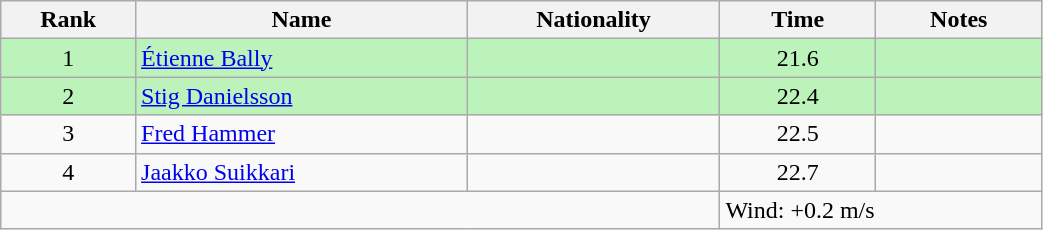<table class="wikitable sortable" style="text-align:center;width: 55%">
<tr>
<th>Rank</th>
<th>Name</th>
<th>Nationality</th>
<th>Time</th>
<th>Notes</th>
</tr>
<tr bgcolor=bbf3bb>
<td>1</td>
<td align=left><a href='#'>Étienne Bally</a></td>
<td align=left></td>
<td>21.6</td>
<td></td>
</tr>
<tr bgcolor=bbf3bb>
<td>2</td>
<td align=left><a href='#'>Stig Danielsson</a></td>
<td align=left></td>
<td>22.4</td>
<td></td>
</tr>
<tr>
<td>3</td>
<td align=left><a href='#'>Fred Hammer</a></td>
<td align=left></td>
<td>22.5</td>
<td></td>
</tr>
<tr>
<td>4</td>
<td align=left><a href='#'>Jaakko Suikkari</a></td>
<td align=left></td>
<td>22.7</td>
<td></td>
</tr>
<tr class="sortbottom">
<td colspan="3"></td>
<td colspan="2" style="text-align:left;">Wind: +0.2 m/s</td>
</tr>
</table>
